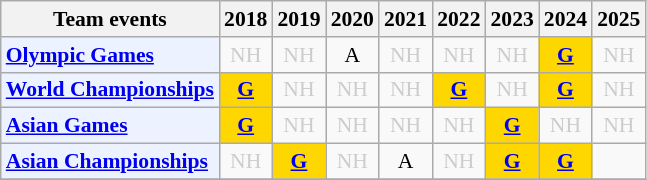<table class="wikitable" style="font-size: 90%; text-align:center">
<tr>
<th>Team events</th>
<th>2018</th>
<th>2019</th>
<th>2020</th>
<th>2021</th>
<th>2022</th>
<th>2023</th>
<th>2024</th>
<th>2025</th>
</tr>
<tr>
<td bgcolor="#ECF2FF"; align="left"><strong><a href='#'>Olympic Games</a></strong></td>
<td style=color:#ccc>NH</td>
<td style=color:#ccc>NH</td>
<td>A</td>
<td style=color:#ccc>NH</td>
<td style=color:#ccc>NH</td>
<td style=color:#ccc>NH</td>
<td bgcolor=gold><strong><a href='#'>G</a></strong></td>
<td style=color:#ccc>NH</td>
</tr>
<tr>
<td bgcolor="#ECF2FF"; align="left"><strong><a href='#'>World Championships</a></strong></td>
<td bgcolor=gold><strong><a href='#'>G</a></strong></td>
<td style=color:#ccc>NH</td>
<td style=color:#ccc>NH</td>
<td style=color:#ccc>NH</td>
<td bgcolor=gold><strong><a href='#'>G</a></strong></td>
<td style=color:#ccc>NH</td>
<td bgcolor=gold><strong><a href='#'>G</a></strong></td>
<td style=color:#ccc>NH</td>
</tr>
<tr>
<td bgcolor="#ECF2FF"; align="left"><strong><a href='#'>Asian Games</a></strong></td>
<td bgcolor=gold><strong><a href='#'>G</a></strong></td>
<td style=color:#ccc>NH</td>
<td style=color:#ccc>NH</td>
<td style=color:#ccc>NH</td>
<td style=color:#ccc>NH</td>
<td bgcolor=gold><strong><a href='#'>G</a></strong></td>
<td style=color:#ccc>NH</td>
<td style=color:#ccc>NH</td>
</tr>
<tr>
<td bgcolor="#ECF2FF"; align="left"><strong><a href='#'>Asian Championships</a></strong></td>
<td style=color:#ccc>NH</td>
<td bgcolor=gold><strong><a href='#'>G</a></strong></td>
<td style=color:#ccc>NH</td>
<td>A</td>
<td style=color:#ccc>NH</td>
<td bgcolor=gold><strong><a href='#'>G</a></strong></td>
<td bgcolor=gold><strong><a href='#'>G</a></strong></td>
<td></td>
</tr>
<tr>
</tr>
</table>
